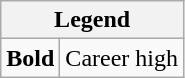<table class="wikitable mw-collapsible">
<tr>
<th colspan="2">Legend</th>
</tr>
<tr>
<td><strong>Bold</strong></td>
<td>Career high</td>
</tr>
</table>
